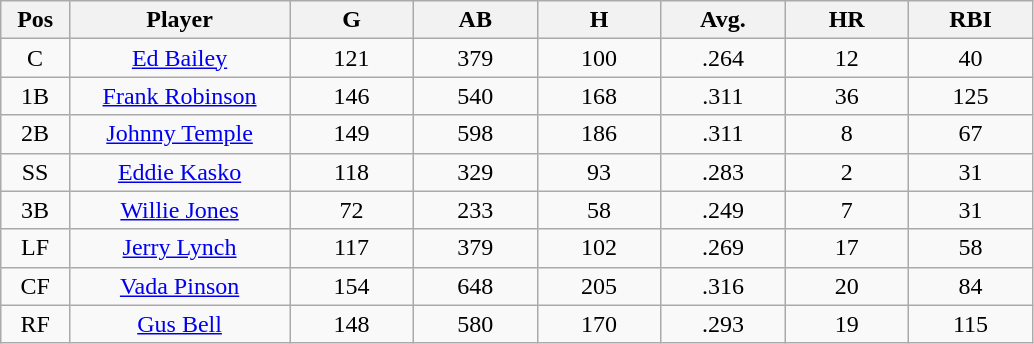<table class="wikitable sortable">
<tr>
<th bgcolor="#DDDDFF" width="5%">Pos</th>
<th bgcolor="#DDDDFF" width="16%">Player</th>
<th bgcolor="#DDDDFF" width="9%">G</th>
<th bgcolor="#DDDDFF" width="9%">AB</th>
<th bgcolor="#DDDDFF" width="9%">H</th>
<th bgcolor="#DDDDFF" width="9%">Avg.</th>
<th bgcolor="#DDDDFF" width="9%">HR</th>
<th bgcolor="#DDDDFF" width="9%">RBI</th>
</tr>
<tr align="center">
<td>C</td>
<td><a href='#'>Ed Bailey</a></td>
<td>121</td>
<td>379</td>
<td>100</td>
<td>.264</td>
<td>12</td>
<td>40</td>
</tr>
<tr align=center>
<td>1B</td>
<td><a href='#'>Frank Robinson</a></td>
<td>146</td>
<td>540</td>
<td>168</td>
<td>.311</td>
<td>36</td>
<td>125</td>
</tr>
<tr align=center>
<td>2B</td>
<td><a href='#'>Johnny Temple</a></td>
<td>149</td>
<td>598</td>
<td>186</td>
<td>.311</td>
<td>8</td>
<td>67</td>
</tr>
<tr align=center>
<td>SS</td>
<td><a href='#'>Eddie Kasko</a></td>
<td>118</td>
<td>329</td>
<td>93</td>
<td>.283</td>
<td>2</td>
<td>31</td>
</tr>
<tr align=center>
<td>3B</td>
<td><a href='#'>Willie Jones</a></td>
<td>72</td>
<td>233</td>
<td>58</td>
<td>.249</td>
<td>7</td>
<td>31</td>
</tr>
<tr align=center>
<td>LF</td>
<td><a href='#'>Jerry Lynch</a></td>
<td>117</td>
<td>379</td>
<td>102</td>
<td>.269</td>
<td>17</td>
<td>58</td>
</tr>
<tr align=center>
<td>CF</td>
<td><a href='#'>Vada Pinson</a></td>
<td>154</td>
<td>648</td>
<td>205</td>
<td>.316</td>
<td>20</td>
<td>84</td>
</tr>
<tr align=center>
<td>RF</td>
<td><a href='#'>Gus Bell</a></td>
<td>148</td>
<td>580</td>
<td>170</td>
<td>.293</td>
<td>19</td>
<td>115</td>
</tr>
</table>
